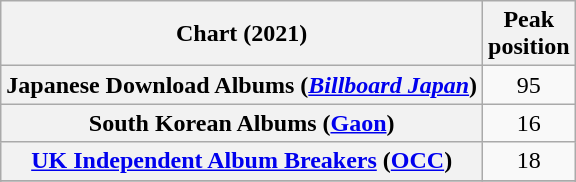<table class="wikitable plainrowheaders sortable" style="text-align:center">
<tr>
<th scope="col">Chart (2021)</th>
<th scope="col">Peak<br>position</th>
</tr>
<tr>
<th scope="row">Japanese Download Albums (<em><a href='#'>Billboard Japan</a></em>)</th>
<td>95</td>
</tr>
<tr>
<th scope="row">South Korean Albums (<a href='#'>Gaon</a>)</th>
<td>16</td>
</tr>
<tr>
<th scope="row"><a href='#'>UK Independent Album Breakers</a> (<a href='#'>OCC</a>)</th>
<td>18</td>
</tr>
<tr>
</tr>
<tr>
</tr>
</table>
